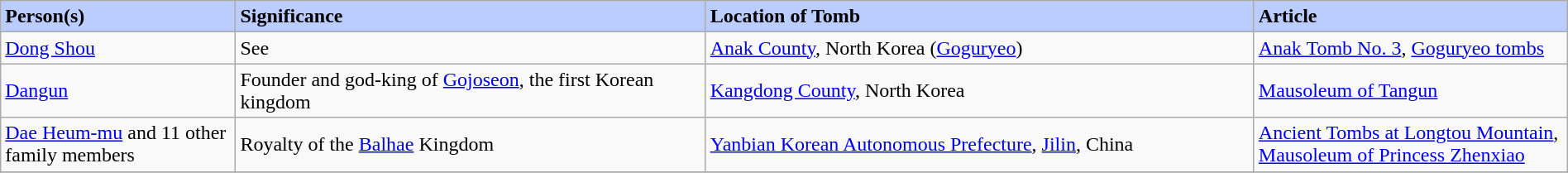<table class="wikitable" width="100%" border="1" cellspacing="0" cellpadding="2">
<tr>
<td width="15%" bgcolor="#bbccff"><strong>Person(s)</strong></td>
<td width="30%" bgcolor="#bbccff"><strong>Significance</strong></td>
<td width="35%" bgcolor="#bbccff"><strong>Location of Tomb</strong></td>
<td width="20%" bgcolor="#bbccff"><strong>Article</strong></td>
</tr>
<tr>
<td><a href='#'>Dong Shou</a></td>
<td>See </td>
<td><a href='#'>Anak County</a>, North Korea (<a href='#'>Goguryeo</a>)</td>
<td><a href='#'>Anak Tomb No. 3</a>, <a href='#'>Goguryeo tombs</a></td>
</tr>
<tr>
<td><a href='#'>Dangun</a></td>
<td>Founder and god-king of <a href='#'>Gojoseon</a>, the first Korean kingdom</td>
<td><a href='#'>Kangdong County</a>, North Korea</td>
<td><a href='#'>Mausoleum of Tangun</a></td>
</tr>
<tr>
<td><a href='#'>Dae Heum-mu</a> and 11 other family members</td>
<td>Royalty of the <a href='#'>Balhae</a> Kingdom</td>
<td><a href='#'>Yanbian Korean Autonomous Prefecture</a>, <a href='#'>Jilin</a>, China</td>
<td><a href='#'>Ancient Tombs at Longtou Mountain</a>, <a href='#'>Mausoleum of Princess Zhenxiao</a></td>
</tr>
<tr>
</tr>
</table>
